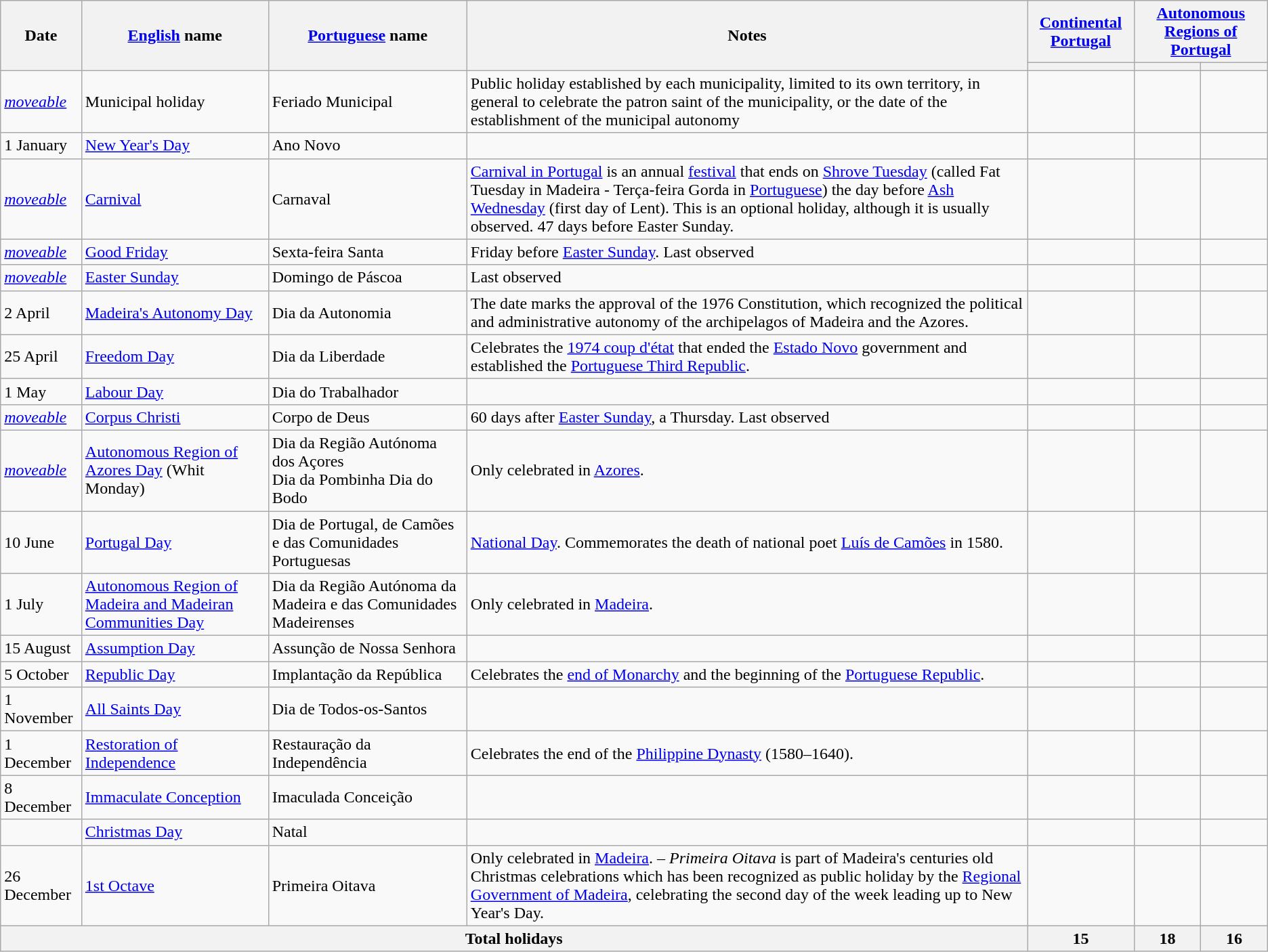<table class="wikitable">
<tr>
<th rowspan="2">Date</th>
<th rowspan="2"><a href='#'>English</a> name</th>
<th rowspan="2"><a href='#'>Portuguese</a> name</th>
<th rowspan="2">Notes</th>
<th colspan="1"><a href='#'>Continental Portugal</a></th>
<th colspan="2"><a href='#'>Autonomous Regions of Portugal</a></th>
</tr>
<tr>
<th></th>
<th></th>
<th></th>
</tr>
<tr>
<td><em><a href='#'>moveable</a></em></td>
<td>Municipal holiday</td>
<td>Feriado Municipal</td>
<td>Public holiday established by each municipality, limited to its own territory, in general to celebrate the patron saint of the municipality, or the date of the establishment of the municipal autonomy</td>
<td></td>
<td></td>
<td></td>
</tr>
<tr>
<td>1 January</td>
<td><a href='#'>New Year's Day</a></td>
<td>Ano Novo</td>
<td></td>
<td></td>
<td></td>
<td></td>
</tr>
<tr>
<td><em><a href='#'>moveable</a></em></td>
<td><a href='#'>Carnival</a></td>
<td>Carnaval</td>
<td><a href='#'>Carnival in Portugal</a> is an annual <a href='#'>festival</a> that ends on <a href='#'>Shrove Tuesday</a> (called Fat Tuesday in Madeira - Terça-feira Gorda in <a href='#'>Portuguese</a>) the day before <a href='#'>Ash Wednesday</a> (first day of Lent). This is an optional holiday, although it is usually observed. 47 days before Easter Sunday.</td>
<td></td>
<td></td>
<td></td>
</tr>
<tr>
<td><em><a href='#'>moveable</a></em></td>
<td><a href='#'>Good Friday</a></td>
<td>Sexta-feira Santa</td>
<td>Friday before <a href='#'>Easter Sunday</a>. Last observed </td>
<td></td>
<td></td>
<td></td>
</tr>
<tr>
<td><em><a href='#'>moveable</a></em></td>
<td><a href='#'>Easter Sunday</a></td>
<td>Domingo de Páscoa</td>
<td>Last observed </td>
<td></td>
<td></td>
<td></td>
</tr>
<tr>
<td>2 April</td>
<td><a href='#'>Madeira's Autonomy Day</a></td>
<td>Dia da Autonomia</td>
<td>The date marks the approval of the 1976 Constitution, which recognized the political and administrative autonomy of the archipelagos of Madeira and the Azores.</td>
<td></td>
<td></td>
<td></td>
</tr>
<tr>
<td>25 April</td>
<td><a href='#'>Freedom Day</a></td>
<td>Dia da Liberdade</td>
<td>Celebrates the <a href='#'>1974 coup d'état</a> that ended the <a href='#'>Estado Novo</a> government and established the <a href='#'>Portuguese Third Republic</a>.</td>
<td></td>
<td></td>
<td></td>
</tr>
<tr>
<td>1 May</td>
<td><a href='#'>Labour Day</a></td>
<td>Dia do Trabalhador</td>
<td></td>
<td></td>
<td></td>
<td></td>
</tr>
<tr>
<td><em><a href='#'>moveable</a></em></td>
<td><a href='#'>Corpus Christi</a></td>
<td>Corpo de Deus</td>
<td>60 days after <a href='#'>Easter Sunday</a>, a Thursday. Last observed </td>
<td></td>
<td></td>
<td></td>
</tr>
<tr>
<td><a href='#'><em>moveable</em></a></td>
<td><a href='#'>Autonomous Region of Azores Day</a> (Whit Monday)</td>
<td>Dia da Região Autónoma dos Açores<br>Dia da Pombinha
Dia do Bodo</td>
<td>Only celebrated in <a href='#'>Azores</a>.</td>
<td></td>
<td></td>
<td></td>
</tr>
<tr>
<td>10 June</td>
<td><a href='#'>Portugal Day</a></td>
<td>Dia de Portugal, de Camões e das Comunidades Portuguesas</td>
<td><a href='#'>National Day</a>. Commemorates the death of national poet <a href='#'>Luís de Camões</a> in 1580.</td>
<td></td>
<td></td>
<td></td>
</tr>
<tr>
<td>1 July</td>
<td><a href='#'>Autonomous Region of Madeira and Madeiran Communities Day</a></td>
<td>Dia da Região Autónoma da Madeira e das Comunidades Madeirenses</td>
<td>Only celebrated in <a href='#'>Madeira</a>.</td>
<td></td>
<td></td>
<td></td>
</tr>
<tr>
<td>15 August</td>
<td><a href='#'>Assumption Day</a></td>
<td>Assunção de Nossa Senhora</td>
<td></td>
<td></td>
<td></td>
<td></td>
</tr>
<tr>
<td>5 October</td>
<td><a href='#'>Republic Day</a></td>
<td>Implantação da República</td>
<td>Celebrates the <a href='#'>end of Monarchy</a> and the beginning of the <a href='#'>Portuguese Republic</a>.</td>
<td></td>
<td></td>
<td></td>
</tr>
<tr>
<td>1 November</td>
<td><a href='#'>All Saints Day</a></td>
<td>Dia de Todos-os-Santos</td>
<td></td>
<td></td>
<td></td>
<td></td>
</tr>
<tr>
<td>1 December</td>
<td><a href='#'>Restoration of Independence</a></td>
<td>Restauração da Independência</td>
<td>Celebrates the end of the <a href='#'>Philippine Dynasty</a> (1580–1640).</td>
<td></td>
<td></td>
<td></td>
</tr>
<tr>
<td>8 December</td>
<td><a href='#'>Immaculate Conception</a></td>
<td>Imaculada Conceição</td>
<td></td>
<td></td>
<td></td>
<td></td>
</tr>
<tr>
<td></td>
<td><a href='#'>Christmas Day</a></td>
<td>Natal</td>
<td></td>
<td></td>
<td></td>
<td></td>
</tr>
<tr>
<td>26 December</td>
<td><a href='#'>1st Octave</a></td>
<td>Primeira Oitava</td>
<td>Only celebrated in <a href='#'>Madeira</a>. – <em>Primeira Oitava</em> is part of Madeira's centuries old Christmas celebrations which has been recognized as public holiday by the <a href='#'>Regional Government of Madeira</a>, celebrating the second day of the week leading up to New Year's Day.</td>
<td></td>
<td></td>
<td></td>
</tr>
<tr>
<th colspan="4">Total holidays</th>
<th>15</th>
<th>18</th>
<th>16</th>
</tr>
</table>
